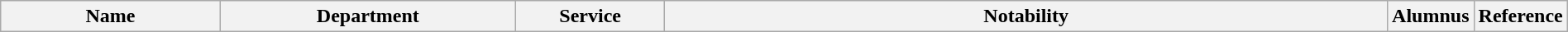<table class="wikitable sortable" style="width:100%">
<tr>
<th style="width:15%;">Name</th>
<th style="width:20%;">Department</th>
<th style="width:10%;">Service</th>
<th style="width:50%;" class="unsortable">Notability</th>
<th style="width:5%;">Alumnus</th>
<th style="width:*;" class="unsortable">Reference</th>
</tr>
</table>
